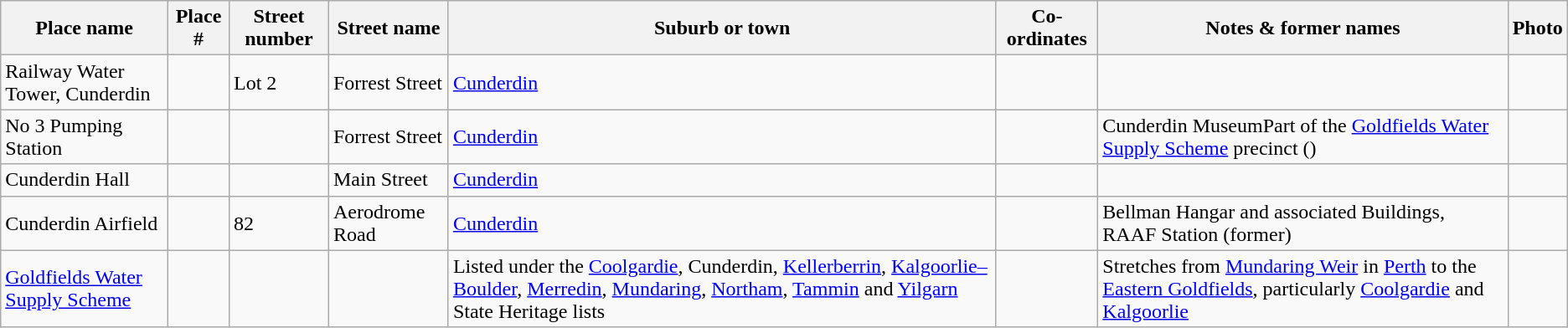<table class="wikitable sortable">
<tr>
<th>Place name</th>
<th>Place #</th>
<th>Street number</th>
<th>Street name</th>
<th>Suburb or town</th>
<th>Co-ordinates</th>
<th class="unsortable">Notes & former names</th>
<th class="unsortable">Photo</th>
</tr>
<tr>
<td>Railway Water Tower, Cunderdin</td>
<td></td>
<td>Lot 2</td>
<td>Forrest Street</td>
<td><a href='#'>Cunderdin</a></td>
<td></td>
<td></td>
<td></td>
</tr>
<tr>
<td>No 3 Pumping Station</td>
<td></td>
<td></td>
<td>Forrest Street</td>
<td><a href='#'>Cunderdin</a></td>
<td></td>
<td>Cunderdin MuseumPart of the <a href='#'>Goldfields Water Supply Scheme</a> precinct ()</td>
<td></td>
</tr>
<tr>
<td>Cunderdin Hall</td>
<td></td>
<td></td>
<td>Main Street</td>
<td><a href='#'>Cunderdin</a></td>
<td></td>
<td></td>
<td></td>
</tr>
<tr>
<td>Cunderdin Airfield</td>
<td></td>
<td>82</td>
<td>Aerodrome Road</td>
<td><a href='#'>Cunderdin</a></td>
<td></td>
<td>Bellman Hangar and associated Buildings, RAAF Station (former)</td>
<td></td>
</tr>
<tr>
<td><a href='#'>Goldfields Water Supply Scheme</a></td>
<td></td>
<td></td>
<td></td>
<td>Listed under the <a href='#'>Coolgardie</a>, Cunderdin, <a href='#'>Kellerberrin</a>, <a href='#'>Kalgoorlie–Boulder</a>, <a href='#'>Merredin</a>, <a href='#'>Mundaring</a>, <a href='#'>Northam</a>, <a href='#'>Tammin</a> and <a href='#'>Yilgarn</a> State Heritage lists</td>
<td></td>
<td>Stretches from <a href='#'>Mundaring Weir</a> in <a href='#'>Perth</a> to the <a href='#'>Eastern Goldfields</a>, particularly <a href='#'>Coolgardie</a> and <a href='#'>Kalgoorlie</a></td>
<td></td>
</tr>
</table>
